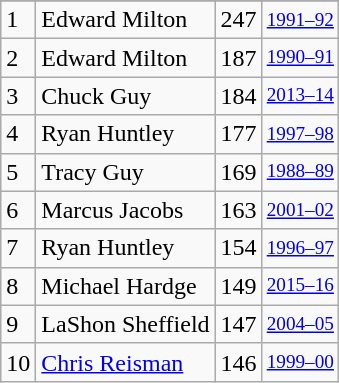<table class="wikitable">
<tr>
</tr>
<tr>
<td>1</td>
<td>Edward Milton</td>
<td>247</td>
<td style="font-size:80%;"><a href='#'>1991–92</a></td>
</tr>
<tr>
<td>2</td>
<td>Edward Milton</td>
<td>187</td>
<td style="font-size:80%;"><a href='#'>1990–91</a></td>
</tr>
<tr>
<td>3</td>
<td>Chuck Guy</td>
<td>184</td>
<td style="font-size:80%;"><a href='#'>2013–14</a></td>
</tr>
<tr>
<td>4</td>
<td>Ryan Huntley</td>
<td>177</td>
<td style="font-size:80%;"><a href='#'>1997–98</a></td>
</tr>
<tr>
<td>5</td>
<td>Tracy Guy</td>
<td>169</td>
<td style="font-size:80%;"><a href='#'>1988–89</a></td>
</tr>
<tr>
<td>6</td>
<td>Marcus Jacobs</td>
<td>163</td>
<td style="font-size:80%;"><a href='#'>2001–02</a></td>
</tr>
<tr>
<td>7</td>
<td>Ryan Huntley</td>
<td>154</td>
<td style="font-size:80%;"><a href='#'>1996–97</a></td>
</tr>
<tr>
<td>8</td>
<td>Michael Hardge</td>
<td>149</td>
<td style="font-size:80%;"><a href='#'>2015–16</a></td>
</tr>
<tr>
<td>9</td>
<td>LaShon Sheffield</td>
<td>147</td>
<td style="font-size:80%;"><a href='#'>2004–05</a></td>
</tr>
<tr>
<td>10</td>
<td><a href='#'>Chris Reisman</a></td>
<td>146</td>
<td style="font-size:80%;"><a href='#'>1999–00</a></td>
</tr>
</table>
